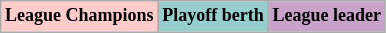<table class="wikitable"  style="text-align:center; font-size:75%;">
<tr>
<td style="background:#fcc;"><strong>League Champions</strong></td>
<td style="background:#96cdcd;"><strong>Playoff berth</strong></td>
<td style="background:#c8a2c8;"><strong>League leader</strong></td>
</tr>
</table>
